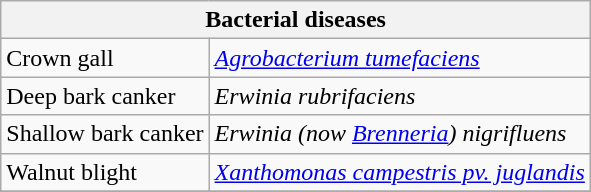<table class="wikitable" style="clear">
<tr>
<th colspan=2><strong>Bacterial diseases</strong><br></th>
</tr>
<tr>
<td>Crown gall</td>
<td><em><a href='#'>Agrobacterium tumefaciens</a></em></td>
</tr>
<tr>
<td>Deep bark canker</td>
<td><em>Erwinia rubrifaciens</em></td>
</tr>
<tr>
<td>Shallow bark canker</td>
<td><em>Erwinia (now <a href='#'>Brenneria</a>) nigrifluens</em></td>
</tr>
<tr>
<td>Walnut blight</td>
<td><em><a href='#'>Xanthomonas campestris pv. juglandis</a></em></td>
</tr>
<tr>
</tr>
</table>
